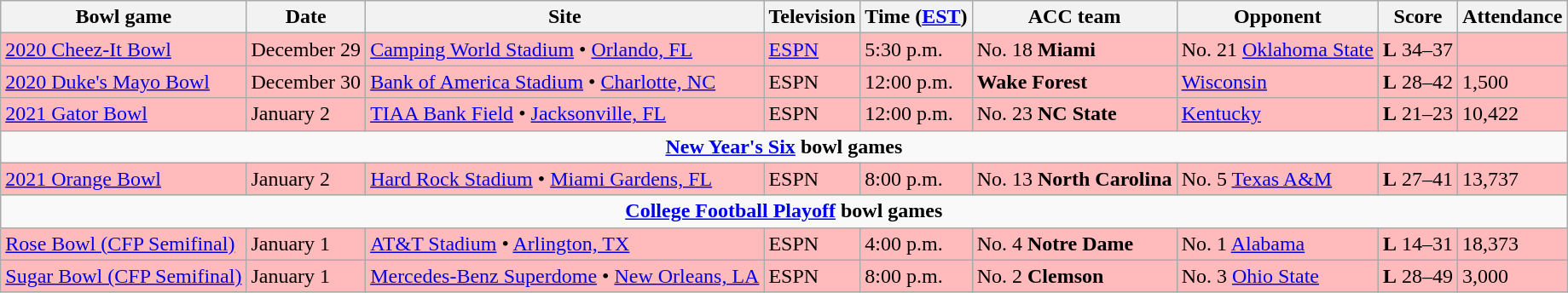<table class="wikitable">
<tr>
<th>Bowl game</th>
<th>Date</th>
<th>Site</th>
<th>Television</th>
<th>Time (<a href='#'>EST</a>)</th>
<th>ACC team</th>
<th>Opponent</th>
<th>Score</th>
<th>Attendance</th>
</tr>
<tr style="background:#fbb;">
<td><a href='#'>2020 Cheez-It Bowl</a></td>
<td>December 29</td>
<td><a href='#'>Camping World Stadium</a> • <a href='#'>Orlando, FL</a></td>
<td><a href='#'>ESPN</a></td>
<td>5:30 p.m.</td>
<td>No. 18 <strong>Miami</strong></td>
<td>No. 21 <a href='#'>Oklahoma State</a></td>
<td><strong>L</strong> 34–37</td>
<td></td>
</tr>
<tr style="background:#fbb;">
<td><a href='#'>2020 Duke's Mayo Bowl</a></td>
<td>December 30</td>
<td><a href='#'>Bank of America Stadium</a> • <a href='#'>Charlotte, NC</a></td>
<td>ESPN</td>
<td>12:00 p.m.</td>
<td><strong>Wake Forest</strong></td>
<td><a href='#'>Wisconsin</a></td>
<td><strong>L</strong> 28–42</td>
<td>1,500</td>
</tr>
<tr style="background:#fbb;">
<td><a href='#'>2021 Gator Bowl</a></td>
<td>January 2</td>
<td><a href='#'>TIAA Bank Field</a> • <a href='#'>Jacksonville, FL</a></td>
<td>ESPN</td>
<td>12:00 p.m.</td>
<td>No. 23 <strong>NC State</strong></td>
<td><a href='#'>Kentucky</a></td>
<td><strong>L</strong> 21–23</td>
<td>10,422</td>
</tr>
<tr>
<td colspan="9" style="text-align:center;"><strong><a href='#'>New Year's Six</a> bowl games</strong></td>
</tr>
<tr style="background:#fbb;">
<td><a href='#'>2021 Orange Bowl</a></td>
<td>January 2</td>
<td><a href='#'>Hard Rock Stadium</a> • <a href='#'>Miami Gardens, FL</a></td>
<td>ESPN</td>
<td>8:00 p.m.</td>
<td>No. 13 <strong>North Carolina</strong></td>
<td>No. 5  <a href='#'>Texas A&M</a></td>
<td><strong>L</strong> 27–41</td>
<td>13,737</td>
</tr>
<tr>
<td colspan="9" style="text-align:center;"><strong><a href='#'>College Football Playoff</a> bowl games</strong></td>
</tr>
<tr style="background:#fbb;">
<td><a href='#'>Rose Bowl (CFP Semifinal)</a></td>
<td>January 1</td>
<td><a href='#'>AT&T Stadium</a> • <a href='#'>Arlington, TX</a></td>
<td>ESPN</td>
<td>4:00 p.m.</td>
<td>No. 4 <strong>Notre Dame</strong></td>
<td>No. 1 <a href='#'>Alabama</a></td>
<td><strong>L</strong> 14–31</td>
<td>18,373</td>
</tr>
<tr style="background:#fbb;">
<td><a href='#'>Sugar Bowl (CFP Semifinal)</a></td>
<td>January 1</td>
<td><a href='#'>Mercedes-Benz Superdome</a> • <a href='#'>New Orleans, LA</a></td>
<td>ESPN</td>
<td>8:00 p.m.</td>
<td>No. 2 <strong>Clemson</strong></td>
<td>No. 3 <a href='#'>Ohio State</a></td>
<td><strong>L</strong> 28–49</td>
<td>3,000</td>
</tr>
</table>
